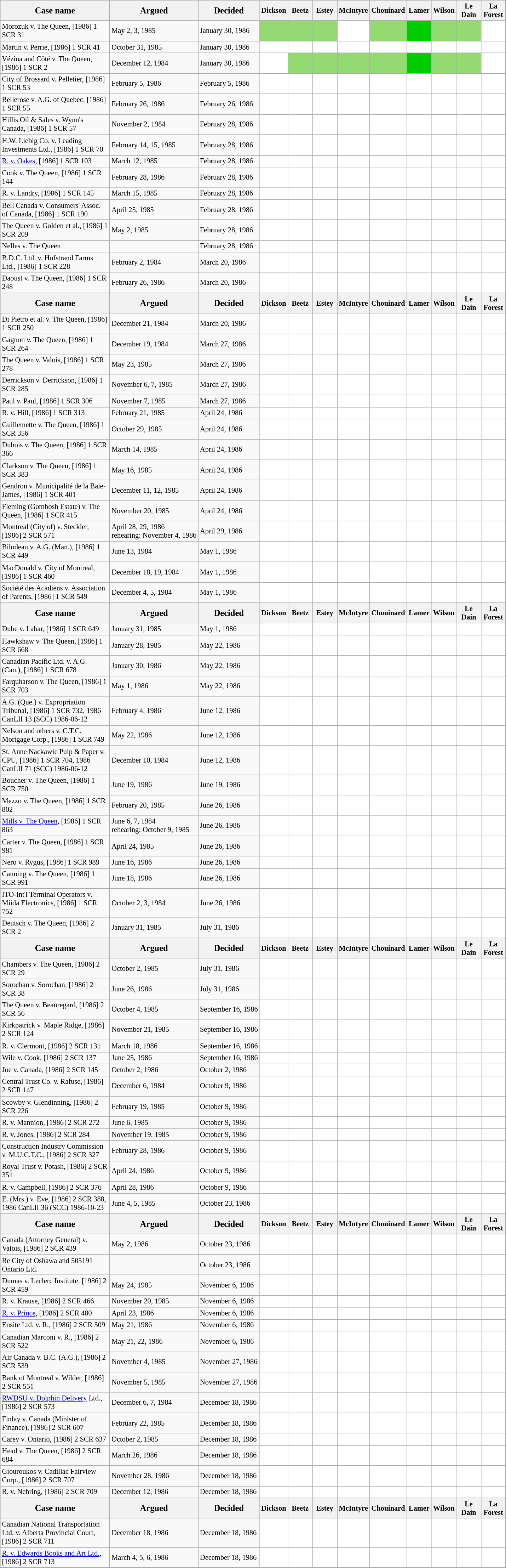<table class="wikitable" style="font-size:85%">
<tr>
<th style="font-size:120%;">Case name</th>
<th style="font-size:120%;">Argued</th>
<th style="font-size:120%;">Decided</th>
<th style="width:40px">Dickson</th>
<th style="width:40px">Beetz</th>
<th style="width:40px">Estey</th>
<th style="width:40px">McIntyre</th>
<th style="width:40px">Chouinard</th>
<th style="width:40px">Lamer</th>
<th style="width:40px">Wilson</th>
<th style="width:40px">Le Dain</th>
<th style="width:40px">La Forest</th>
</tr>
<tr>
<td style="width:200px">Morozuk v. The Queen, [1986] 1 SCR 31  </td>
<td>May 2, 3, 1985</td>
<td>January 30, 1986</td>
<td style="background:#93DB70"></td>
<td style="background:#93DB70"></td>
<td style="background:#93DB70"></td>
<td style="background:white"></td>
<td style="background:#93DB70"></td>
<td style="background:#00cd00"></td>
<td style="background:#93DB70"></td>
<td style="background:#93DB70"></td>
<td style="background:white"></td>
</tr>
<tr>
<td style="width:200px">Martin v. Perrie, [1986] 1 SCR 41 </td>
<td>October 31, 1985</td>
<td>January 30, 1986</td>
<td style="background:white"></td>
<td style="background:white"></td>
<td style="background:white"></td>
<td style="background:white"></td>
<td style="background:white"></td>
<td style="background:white"></td>
<td style="background:white"></td>
<td style="background:white"></td>
<td style="background:white"></td>
</tr>
<tr>
<td style="width:200px">Vézina and Côté v. The Queen, [1986] 1 SCR 2 </td>
<td>December 12, 1984</td>
<td>January 30, 1986</td>
<td style="background:white"></td>
<td style="background:#93DB70"></td>
<td style="background:#93DB70"></td>
<td style="background:#93DB70"></td>
<td style="background:#93DB70"></td>
<td style="background:#00cd00"></td>
<td style="background:#93DB70"></td>
<td style="background:#93DB70"></td>
<td style="background:white"></td>
</tr>
<tr>
<td style="width:200px">City of Brossard v. Pelletier, [1986] 1 SCR 53 </td>
<td>February 5, 1986</td>
<td>February 5, 1986</td>
<td style="background:white"></td>
<td style="background:white"></td>
<td style="background:white"></td>
<td style="background:white"></td>
<td style="background:white"></td>
<td style="background:white"></td>
<td style="background:white"></td>
<td style="background:white"></td>
<td style="background:white"></td>
</tr>
<tr>
<td style="width:200px">Bellerose v. A.G. of Quebec, [1986] 1 SCR 55 </td>
<td>February 26, 1986</td>
<td>February 26, 1986</td>
<td style="background:white"></td>
<td style="background:white"></td>
<td style="background:white"></td>
<td style="background:white"></td>
<td style="background:white"></td>
<td style="background:white"></td>
<td style="background:white"></td>
<td style="background:white"></td>
<td style="background:white"></td>
</tr>
<tr>
<td style="width:200px">Hillis Oil & Sales v. Wynn's Canada, [1986] 1 SCR 57 </td>
<td>November 2, 1984</td>
<td>February 28, 1986</td>
<td style="background:white"></td>
<td style="background:white"></td>
<td style="background:white"></td>
<td style="background:white"></td>
<td style="background:white"></td>
<td style="background:white"></td>
<td style="background:white"></td>
<td style="background:white"></td>
<td style="background:white"></td>
</tr>
<tr>
<td style="width:200px">H.W. Liebig Co. v. Leading Investments Ltd., [1986] 1 SCR 70 </td>
<td>February 14, 15, 1985</td>
<td>February 28, 1986</td>
<td style="background:white"></td>
<td style="background:white"></td>
<td style="background:white"></td>
<td style="background:white"></td>
<td style="background:white"></td>
<td style="background:white"></td>
<td style="background:white"></td>
<td style="background:white"></td>
<td style="background:white"></td>
</tr>
<tr>
<td style="width:200px"><a href='#'>R. v. Oakes</a>, [1986] 1 SCR 103 </td>
<td>March 12, 1985</td>
<td>February 28, 1986</td>
<td style="background:white"></td>
<td style="background:white"></td>
<td style="background:white"></td>
<td style="background:white"></td>
<td style="background:white"></td>
<td style="background:white"></td>
<td style="background:white"></td>
<td style="background:white"></td>
<td style="background:white"></td>
</tr>
<tr>
<td style="width:200px">Cook v. The Queen, [1986] 1 SCR 144 </td>
<td>February 28, 1986</td>
<td>February 28, 1986</td>
<td style="background:white"></td>
<td style="background:white"></td>
<td style="background:white"></td>
<td style="background:white"></td>
<td style="background:white"></td>
<td style="background:white"></td>
<td style="background:white"></td>
<td style="background:white"></td>
<td style="background:white"></td>
</tr>
<tr>
<td style="width:200px">R. v. Landry, [1986] 1 SCR 145 </td>
<td>March 15, 1985</td>
<td>February 28, 1986</td>
<td style="background:white"></td>
<td style="background:white"></td>
<td style="background:white"></td>
<td style="background:white"></td>
<td style="background:white"></td>
<td style="background:white"></td>
<td style="background:white"></td>
<td style="background:white"></td>
<td style="background:white"></td>
</tr>
<tr>
<td style="width:200px">Bell Canada v. Consumers' Assoc. of Canada, [1986] 1 SCR 190 </td>
<td>April 25, 1985</td>
<td>February 28, 1986</td>
<td style="background:white"></td>
<td style="background:white"></td>
<td style="background:white"></td>
<td style="background:white"></td>
<td style="background:white"></td>
<td style="background:white"></td>
<td style="background:white"></td>
<td style="background:white"></td>
<td style="background:white"></td>
</tr>
<tr>
<td style="width:200px">The Queen v. Golden et al., [1986] 1 SCR 209 </td>
<td>May 2, 1985</td>
<td>February 28, 1986</td>
<td style="background:white"></td>
<td style="background:white"></td>
<td style="background:white"></td>
<td style="background:white"></td>
<td style="background:white"></td>
<td style="background:white"></td>
<td style="background:white"></td>
<td style="background:white"></td>
<td style="background:white"></td>
</tr>
<tr>
<td style="width:200px">Nelles v. The Queen</td>
<td></td>
<td>February 28, 1986</td>
<td style="background:white"></td>
<td style="background:white"></td>
<td style="background:white"></td>
<td style="background:white"></td>
<td style="background:white"></td>
<td style="background:white"></td>
<td style="background:white"></td>
<td style="background:white"></td>
<td style="background:white"></td>
</tr>
<tr>
<td style="width:200px">B.D.C. Ltd. v. Hofstrand Farms Ltd., [1986] 1 SCR 228  </td>
<td>February 2, 1984</td>
<td>March 20, 1986</td>
<td style="background:white"></td>
<td style="background:white"></td>
<td style="background:white"></td>
<td style="background:white"></td>
<td style="background:white"></td>
<td style="background:white"></td>
<td style="background:white"></td>
<td style="background:white"></td>
<td style="background:white"></td>
</tr>
<tr>
<td style="width:200px">Daoust v. The Queen, [1986] 1 SCR 248 </td>
<td>February 26, 1986</td>
<td>March 20, 1986</td>
<td style="background:white"></td>
<td style="background:white"></td>
<td style="background:white"></td>
<td style="background:white"></td>
<td style="background:white"></td>
<td style="background:white"></td>
<td style="background:white"></td>
<td style="background:white"></td>
<td style="background:white"></td>
</tr>
<tr>
<th style="font-size:120%;">Case name</th>
<th style="font-size:120%;">Argued</th>
<th style="font-size:120%;">Decided</th>
<th style="width:40px">Dickson</th>
<th style="width:40px">Beetz</th>
<th style="width:40px">Estey</th>
<th style="width:40px">McIntyre</th>
<th style="width:40px">Chouinard</th>
<th style="width:40px">Lamer</th>
<th style="width:40px">Wilson</th>
<th style="width:40px">Le Dain</th>
<th style="width:40px">La Forest</th>
</tr>
<tr>
<td style="width:200px">Di Pietro et al. v. The Queen, [1986] 1 SCR 250 </td>
<td>December 21, 1984</td>
<td>March 20, 1986</td>
<td style="background:white"></td>
<td style="background:white"></td>
<td style="background:white"></td>
<td style="background:white"></td>
<td style="background:white"></td>
<td style="background:white"></td>
<td style="background:white"></td>
<td style="background:white"></td>
<td style="background:white"></td>
</tr>
<tr>
<td style="width:200px">Gagnon v. The Queen, [1986] 1 SCR 264 </td>
<td>December 19, 1984</td>
<td>March 27, 1986</td>
<td style="background:white"></td>
<td style="background:white"></td>
<td style="background:white"></td>
<td style="background:white"></td>
<td style="background:white"></td>
<td style="background:white"></td>
<td style="background:white"></td>
<td style="background:white"></td>
<td style="background:white"></td>
</tr>
<tr>
<td style="width:200px">The Queen v. Valois, [1986] 1 SCR 278 </td>
<td>May 23, 1985</td>
<td>March 27, 1986</td>
<td style="background:white"></td>
<td style="background:white"></td>
<td style="background:white"></td>
<td style="background:white"></td>
<td style="background:white"></td>
<td style="background:white"></td>
<td style="background:white"></td>
<td style="background:white"></td>
<td style="background:white"></td>
</tr>
<tr>
<td style="width:200px">Derrickson v. Derrickson, [1986] 1 SCR 285 </td>
<td>November 6, 7, 1985</td>
<td>March 27, 1986</td>
<td style="background:white"></td>
<td style="background:white"></td>
<td style="background:white"></td>
<td style="background:white"></td>
<td style="background:white"></td>
<td style="background:white"></td>
<td style="background:white"></td>
<td style="background:white"></td>
<td style="background:white"></td>
</tr>
<tr>
<td style="width:200px">Paul v. Paul, [1986] 1 SCR 306 </td>
<td>November 7, 1985</td>
<td>March 27, 1986</td>
<td style="background:white"></td>
<td style="background:white"></td>
<td style="background:white"></td>
<td style="background:white"></td>
<td style="background:white"></td>
<td style="background:white"></td>
<td style="background:white"></td>
<td style="background:white"></td>
<td style="background:white"></td>
</tr>
<tr>
<td style="width:200px">R. v. Hill, [1986] 1 SCR 313 </td>
<td>February 21, 1985</td>
<td>April 24, 1986</td>
<td style="background:white"></td>
<td style="background:white"></td>
<td style="background:white"></td>
<td style="background:white"></td>
<td style="background:white"></td>
<td style="background:white"></td>
<td style="background:white"></td>
<td style="background:white"></td>
<td style="background:white"></td>
</tr>
<tr>
<td style="width:200px">Guillemette v. The Queen, [1986] 1 SCR 356 </td>
<td>October 29, 1985</td>
<td>April 24, 1986</td>
<td style="background:white"></td>
<td style="background:white"></td>
<td style="background:white"></td>
<td style="background:white"></td>
<td style="background:white"></td>
<td style="background:white"></td>
<td style="background:white"></td>
<td style="background:white"></td>
<td style="background:white"></td>
</tr>
<tr>
<td style="width:200px">Dubois v. The Queen, [1986] 1 SCR 366 </td>
<td>March 14, 1985</td>
<td>April 24, 1986</td>
<td style="background:white"></td>
<td style="background:white"></td>
<td style="background:white"></td>
<td style="background:white"></td>
<td style="background:white"></td>
<td style="background:white"></td>
<td style="background:white"></td>
<td style="background:white"></td>
<td style="background:white"></td>
</tr>
<tr>
<td style="width:200px">Clarkson v. The Queen, [1986] 1 SCR 383 </td>
<td>May 16, 1985</td>
<td>April 24, 1986</td>
<td style="background:white"></td>
<td style="background:white"></td>
<td style="background:white"></td>
<td style="background:white"></td>
<td style="background:white"></td>
<td style="background:white"></td>
<td style="background:white"></td>
<td style="background:white"></td>
<td style="background:white"></td>
</tr>
<tr>
<td style="width:200px">Gendron v. Municipalité de la Baie-James, [1986] 1 SCR 401 </td>
<td>December 11, 12, 1985</td>
<td>April 24, 1986</td>
<td style="background:white"></td>
<td style="background:white"></td>
<td style="background:white"></td>
<td style="background:white"></td>
<td style="background:white"></td>
<td style="background:white"></td>
<td style="background:white"></td>
<td style="background:white"></td>
<td style="background:white"></td>
</tr>
<tr>
<td style="width:200px">Fleming (Gombosh Estate) v. The Queen, [1986] 1 SCR 415 </td>
<td>November 20, 1985</td>
<td>April 24, 1986</td>
<td style="background:white"></td>
<td style="background:white"></td>
<td style="background:white"></td>
<td style="background:white"></td>
<td style="background:white"></td>
<td style="background:white"></td>
<td style="background:white"></td>
<td style="background:white"></td>
<td style="background:white"></td>
</tr>
<tr>
<td style="width:200px">Montreal (City of) v. Steckler, [1986] 2 SCR 571 </td>
<td>April 28, 29, 1986<br>rehearing: November 4, 1986</td>
<td>April 29, 1986</td>
<td style="background:white"></td>
<td style="background:white"></td>
<td style="background:white"></td>
<td style="background:white"></td>
<td style="background:white"></td>
<td style="background:white"></td>
<td style="background:white"></td>
<td style="background:white"></td>
<td style="background:white"></td>
</tr>
<tr>
<td style="width:200px">Bilodeau v. A.G. (Man.), [1986] 1 SCR 449 </td>
<td>June 13, 1984</td>
<td>May 1, 1986</td>
<td style="background:white"></td>
<td style="background:white"></td>
<td style="background:white"></td>
<td style="background:white"></td>
<td style="background:white"></td>
<td style="background:white"></td>
<td style="background:white"></td>
<td style="background:white"></td>
<td style="background:white"></td>
</tr>
<tr>
<td style="width:200px">MacDonald v. City of Montreal, [1986] 1 SCR 460 </td>
<td>December 18, 19, 1984</td>
<td>May 1, 1986</td>
<td style="background:white"></td>
<td style="background:white"></td>
<td style="background:white"></td>
<td style="background:white"></td>
<td style="background:white"></td>
<td style="background:white"></td>
<td style="background:white"></td>
<td style="background:white"></td>
<td style="background:white"></td>
</tr>
<tr>
<td style="width:200px">Société des Acadiens v. Association of Parents, [1986] 1 SCR 549 </td>
<td>December 4, 5, 1984</td>
<td>May 1, 1986</td>
<td style="background:white"></td>
<td style="background:white"></td>
<td style="background:white"></td>
<td style="background:white"></td>
<td style="background:white"></td>
<td style="background:white"></td>
<td style="background:white"></td>
<td style="background:white"></td>
<td style="background:white"></td>
</tr>
<tr>
<th style="font-size:120%;">Case name</th>
<th style="font-size:120%;">Argued</th>
<th style="font-size:120%;">Decided</th>
<th style="width:40px">Dickson</th>
<th style="width:40px">Beetz</th>
<th style="width:40px">Estey</th>
<th style="width:40px">McIntyre</th>
<th style="width:40px">Chouinard</th>
<th style="width:40px">Lamer</th>
<th style="width:40px">Wilson</th>
<th style="width:40px">Le Dain</th>
<th style="width:40px">La Forest</th>
</tr>
<tr>
<td style="width:200px">Dube v. Labar, [1986] 1 SCR 649 </td>
<td>January 31, 1985</td>
<td>May 1, 1986</td>
<td style="background:white"></td>
<td style="background:white"></td>
<td style="background:white"></td>
<td style="background:white"></td>
<td style="background:white"></td>
<td style="background:white"></td>
<td style="background:white"></td>
<td style="background:white"></td>
<td style="background:white"></td>
</tr>
<tr>
<td style="width:200px">Hawkshaw v. The Queen, [1986] 1 SCR 668 </td>
<td>January 28, 1985</td>
<td>May 22, 1986</td>
<td style="background:white"></td>
<td style="background:white"></td>
<td style="background:white"></td>
<td style="background:white"></td>
<td style="background:white"></td>
<td style="background:white"></td>
<td style="background:white"></td>
<td style="background:white"></td>
<td style="background:white"></td>
</tr>
<tr>
<td style="width:200px">Canadian Pacific Ltd. v. A.G. (Can.), [1986] 1 SCR 678 </td>
<td>January 30, 1986</td>
<td>May 22, 1986</td>
<td style="background:white"></td>
<td style="background:white"></td>
<td style="background:white"></td>
<td style="background:white"></td>
<td style="background:white"></td>
<td style="background:white"></td>
<td style="background:white"></td>
<td style="background:white"></td>
<td style="background:white"></td>
</tr>
<tr>
<td style="width:200px">Farquharson v. The Queen, [1986] 1 SCR 703 </td>
<td>May 1, 1986</td>
<td>May 22, 1986</td>
<td style="background:white"></td>
<td style="background:white"></td>
<td style="background:white"></td>
<td style="background:white"></td>
<td style="background:white"></td>
<td style="background:white"></td>
<td style="background:white"></td>
<td style="background:white"></td>
<td style="background:white"></td>
</tr>
<tr>
<td style="width:200px">A.G. (Que.) v. Expropriation Tribunal, [1986] 1 SCR 732, 1986 CanLII 13 (SCC)  1986-06-12 </td>
<td>February 4, 1986</td>
<td>June 12, 1986</td>
<td style="background:white"></td>
<td style="background:white"></td>
<td style="background:white"></td>
<td style="background:white"></td>
<td style="background:white"></td>
<td style="background:white"></td>
<td style="background:white"></td>
<td style="background:white"></td>
<td style="background:white"></td>
</tr>
<tr>
<td style="width:200px">Nelson and others v. C.T.C. Mortgage Corp., [1986] 1 SCR 749 </td>
<td>May 22, 1986</td>
<td>June 12, 1986</td>
<td style="background:white"></td>
<td style="background:white"></td>
<td style="background:white"></td>
<td style="background:white"></td>
<td style="background:white"></td>
<td style="background:white"></td>
<td style="background:white"></td>
<td style="background:white"></td>
<td style="background:white"></td>
</tr>
<tr>
<td style="width:200px">St. Anne Nackawic Pulp & Paper v. CPU, [1986] 1 SCR 704, 1986 CanLII 71 (SCC) 1986-06-12 </td>
<td>December 10, 1984</td>
<td>June 12, 1986</td>
<td style="background:white"></td>
<td style="background:white"></td>
<td style="background:white"></td>
<td style="background:white"></td>
<td style="background:white"></td>
<td style="background:white"></td>
<td style="background:white"></td>
<td style="background:white"></td>
<td style="background:white"></td>
</tr>
<tr>
<td style="width:200px">Boucher v. The Queen, [1986] 1 SCR 750 </td>
<td>June 19, 1986</td>
<td>June 19, 1986</td>
<td style="background:white"></td>
<td style="background:white"></td>
<td style="background:white"></td>
<td style="background:white"></td>
<td style="background:white"></td>
<td style="background:white"></td>
<td style="background:white"></td>
<td style="background:white"></td>
<td style="background:white"></td>
</tr>
<tr>
<td style="width:200px">Mezzo v. The Queen, [1986] 1 SCR 802 </td>
<td>February 20, 1985</td>
<td>June 26, 1986</td>
<td style="background:white"></td>
<td style="background:white"></td>
<td style="background:white"></td>
<td style="background:white"></td>
<td style="background:white"></td>
<td style="background:white"></td>
<td style="background:white"></td>
<td style="background:white"></td>
<td style="background:white"></td>
</tr>
<tr>
<td style="width:200px"><a href='#'>Mills v. The Queen</a>, [1986] 1 SCR 863 </td>
<td>June 6, 7, 1984<br>rehearing: October 9, 1985</td>
<td>June 26, 1986</td>
<td style="background:white"></td>
<td style="background:white"></td>
<td style="background:white"></td>
<td style="background:white"></td>
<td style="background:white"></td>
<td style="background:white"></td>
<td style="background:white"></td>
<td style="background:white"></td>
<td style="background:white"></td>
</tr>
<tr>
<td style="width:200px">Carter v. The Queen, [1986] 1 SCR 981 </td>
<td>April 24, 1985</td>
<td>June 26, 1986</td>
<td style="background:white"></td>
<td style="background:white"></td>
<td style="background:white"></td>
<td style="background:white"></td>
<td style="background:white"></td>
<td style="background:white"></td>
<td style="background:white"></td>
<td style="background:white"></td>
<td style="background:white"></td>
</tr>
<tr>
<td style="width:200px">Nero v. Rygus, [1986] 1 SCR 989 </td>
<td>June 16, 1986</td>
<td>June 26, 1986</td>
<td style="background:white"></td>
<td style="background:white"></td>
<td style="background:white"></td>
<td style="background:white"></td>
<td style="background:white"></td>
<td style="background:white"></td>
<td style="background:white"></td>
<td style="background:white"></td>
<td style="background:white"></td>
</tr>
<tr>
<td style="width:200px">Canning v. The Queen, [1986] 1 SCR 991 </td>
<td>June 18, 1986</td>
<td>June 26, 1986</td>
<td style="background:white"></td>
<td style="background:white"></td>
<td style="background:white"></td>
<td style="background:white"></td>
<td style="background:white"></td>
<td style="background:white"></td>
<td style="background:white"></td>
<td style="background:white"></td>
<td style="background:white"></td>
</tr>
<tr>
<td style="width:200px">ITO-Int'l Terminal Operators v. Miida Electronics, [1986] 1 SCR 752 </td>
<td>October 2, 3, 1984</td>
<td>June 26, 1986</td>
<td style="background:white"></td>
<td style="background:white"></td>
<td style="background:white"></td>
<td style="background:white"></td>
<td style="background:white"></td>
<td style="background:white"></td>
<td style="background:white"></td>
<td style="background:white"></td>
<td style="background:white"></td>
</tr>
<tr>
<td style="width:200px">Deutsch v. The Queen, [1986] 2 SCR 2 </td>
<td>January 31, 1985</td>
<td>July 31, 1986</td>
<td style="background:white"></td>
<td style="background:white"></td>
<td style="background:white"></td>
<td style="background:white"></td>
<td style="background:white"></td>
<td style="background:white"></td>
<td style="background:white"></td>
<td style="background:white"></td>
<td style="background:white"></td>
</tr>
<tr>
<th style="font-size:120%;">Case name</th>
<th style="font-size:120%;">Argued</th>
<th style="font-size:120%;">Decided</th>
<th style="width:40px">Dickson</th>
<th style="width:40px">Beetz</th>
<th style="width:40px">Estey</th>
<th style="width:40px">McIntyre</th>
<th style="width:40px">Chouinard</th>
<th style="width:40px">Lamer</th>
<th style="width:40px">Wilson</th>
<th style="width:40px">Le Dain</th>
<th style="width:40px">La Forest</th>
</tr>
<tr>
<td style="width:200px">Chambers v. The Queen, [1986] 2 SCR 29 </td>
<td>October 2, 1985</td>
<td>July 31, 1986</td>
<td style="background:white"></td>
<td style="background:white"></td>
<td style="background:white"></td>
<td style="background:white"></td>
<td style="background:white"></td>
<td style="background:white"></td>
<td style="background:white"></td>
<td style="background:white"></td>
<td style="background:white"></td>
</tr>
<tr>
<td style="width:200px">Sorochan v. Sorochan, [1986] 2 SCR 38 </td>
<td>June 26, 1986</td>
<td>July 31, 1986</td>
<td style="background:white"></td>
<td style="background:white"></td>
<td style="background:white"></td>
<td style="background:white"></td>
<td style="background:white"></td>
<td style="background:white"></td>
<td style="background:white"></td>
<td style="background:white"></td>
<td style="background:white"></td>
</tr>
<tr>
<td style="width:200px">The Queen v. Beauregard, [1986] 2 SCR 56 </td>
<td>October 4, 1985</td>
<td>September 16, 1986</td>
<td style="background:white"></td>
<td style="background:white"></td>
<td style="background:white"></td>
<td style="background:white"></td>
<td style="background:white"></td>
<td style="background:white"></td>
<td style="background:white"></td>
<td style="background:white"></td>
<td style="background:white"></td>
</tr>
<tr>
<td style="width:200px">Kirkpatrick v. Maple Ridge, [1986] 2 SCR 124 </td>
<td>November 21, 1985</td>
<td>September 16, 1986</td>
<td style="background:white"></td>
<td style="background:white"></td>
<td style="background:white"></td>
<td style="background:white"></td>
<td style="background:white"></td>
<td style="background:white"></td>
<td style="background:white"></td>
<td style="background:white"></td>
<td style="background:white"></td>
</tr>
<tr>
<td style="width:200px">R. v. Clermont, [1986] 2 SCR 131 </td>
<td>March 18, 1986</td>
<td>September 16, 1986</td>
<td style="background:white"></td>
<td style="background:white"></td>
<td style="background:white"></td>
<td style="background:white"></td>
<td style="background:white"></td>
<td style="background:white"></td>
<td style="background:white"></td>
<td style="background:white"></td>
<td style="background:white"></td>
</tr>
<tr>
<td style="width:200px">Wile v. Cook, [1986] 2 SCR 137 </td>
<td>June 25, 1986</td>
<td>September 16, 1986</td>
<td style="background:white"></td>
<td style="background:white"></td>
<td style="background:white"></td>
<td style="background:white"></td>
<td style="background:white"></td>
<td style="background:white"></td>
<td style="background:white"></td>
<td style="background:white"></td>
<td style="background:white"></td>
</tr>
<tr>
<td style="width:200px">Joe v. Canada, [1986] 2 SCR 145 </td>
<td>October 2, 1986</td>
<td>October 2, 1986</td>
<td style="background:white"></td>
<td style="background:white"></td>
<td style="background:white"></td>
<td style="background:white"></td>
<td style="background:white"></td>
<td style="background:white"></td>
<td style="background:white"></td>
<td style="background:white"></td>
<td style="background:white"></td>
</tr>
<tr>
<td style="width:200px">Central Trust Co. v. Rafuse, [1986] 2 SCR 147 </td>
<td>December 6, 1984</td>
<td>October 9, 1986</td>
<td style="background:white"></td>
<td style="background:white"></td>
<td style="background:white"></td>
<td style="background:white"></td>
<td style="background:white"></td>
<td style="background:white"></td>
<td style="background:white"></td>
<td style="background:white"></td>
<td style="background:white"></td>
</tr>
<tr>
<td style="width:200px">Scowby v. Glendinning, [1986] 2 SCR 226 </td>
<td>February 19, 1985</td>
<td>October 9, 1986</td>
<td style="background:white"></td>
<td style="background:white"></td>
<td style="background:white"></td>
<td style="background:white"></td>
<td style="background:white"></td>
<td style="background:white"></td>
<td style="background:white"></td>
<td style="background:white"></td>
<td style="background:white"></td>
</tr>
<tr>
<td style="width:200px">R. v. Mannion, [1986] 2 SCR 272 </td>
<td>June 6, 1985</td>
<td>October 9, 1986</td>
<td style="background:white"></td>
<td style="background:white"></td>
<td style="background:white"></td>
<td style="background:white"></td>
<td style="background:white"></td>
<td style="background:white"></td>
<td style="background:white"></td>
<td style="background:white"></td>
<td style="background:white"></td>
</tr>
<tr>
<td style="width:200px">R. v. Jones, [1986] 2 SCR 284 </td>
<td>November 19, 1985</td>
<td>October 9, 1986</td>
<td style="background:white"></td>
<td style="background:white"></td>
<td style="background:white"></td>
<td style="background:white"></td>
<td style="background:white"></td>
<td style="background:white"></td>
<td style="background:white"></td>
<td style="background:white"></td>
<td style="background:white"></td>
</tr>
<tr>
<td style="width:200px">Construction Industry Commission v. M.U.C.T.C., [1986] 2 SCR 327 </td>
<td>February 28, 1986</td>
<td>October 9, 1986</td>
<td style="background:white"></td>
<td style="background:white"></td>
<td style="background:white"></td>
<td style="background:white"></td>
<td style="background:white"></td>
<td style="background:white"></td>
<td style="background:white"></td>
<td style="background:white"></td>
<td style="background:white"></td>
</tr>
<tr>
<td style="width:200px">Royal Trust v. Potash, [1986] 2 SCR 351 </td>
<td>April 24, 1986</td>
<td>October 9, 1986</td>
<td style="background:white"></td>
<td style="background:white"></td>
<td style="background:white"></td>
<td style="background:white"></td>
<td style="background:white"></td>
<td style="background:white"></td>
<td style="background:white"></td>
<td style="background:white"></td>
<td style="background:white"></td>
</tr>
<tr>
<td style="width:200px">R. v. Campbell, [1986] 2 SCR 376 </td>
<td>April 28, 1986</td>
<td>October 9, 1986</td>
<td style="background:white"></td>
<td style="background:white"></td>
<td style="background:white"></td>
<td style="background:white"></td>
<td style="background:white"></td>
<td style="background:white"></td>
<td style="background:white"></td>
<td style="background:white"></td>
<td style="background:white"></td>
</tr>
<tr>
<td style="width:200px">E. (Mrs.) v. Eve, [1986] 2 SCR 388, 1986 CanLII 36 (SCC) 1986-10-23 </td>
<td>June 4, 5, 1985</td>
<td>October 23, 1986</td>
<td style="background:white"></td>
<td style="background:white"></td>
<td style="background:white"></td>
<td style="background:white"></td>
<td style="background:white"></td>
<td style="background:white"></td>
<td style="background:white"></td>
<td style="background:white"></td>
<td style="background:white"></td>
</tr>
<tr>
<th style="font-size:120%;">Case name</th>
<th style="font-size:120%;">Argued</th>
<th style="font-size:120%;">Decided</th>
<th style="width:40px">Dickson</th>
<th style="width:40px">Beetz</th>
<th style="width:40px">Estey</th>
<th style="width:40px">McIntyre</th>
<th style="width:40px">Chouinard</th>
<th style="width:40px">Lamer</th>
<th style="width:40px">Wilson</th>
<th style="width:40px">Le Dain</th>
<th style="width:40px">La Forest</th>
</tr>
<tr>
<td style="width:200px">Canada (Attorney General) v. Valois, [1986] 2 SCR 439 </td>
<td>May 2, 1986</td>
<td>October 23, 1986</td>
<td style="background:white"></td>
<td style="background:white"></td>
<td style="background:white"></td>
<td style="background:white"></td>
<td style="background:white"></td>
<td style="background:white"></td>
<td style="background:white"></td>
<td style="background:white"></td>
<td style="background:white"></td>
</tr>
<tr>
<td style="width:200px">Re City of Oshawa and 505191 Ontario Ltd.</td>
<td></td>
<td>October 23, 1986</td>
<td style="background:white"></td>
<td style="background:white"></td>
<td style="background:white"></td>
<td style="background:white"></td>
<td style="background:white"></td>
<td style="background:white"></td>
<td style="background:white"></td>
<td style="background:white"></td>
<td style="background:white"></td>
</tr>
<tr>
<td style="width:200px">Dumas v. Leclerc Institute, [1986] 2 SCR 459 </td>
<td>May 24, 1985</td>
<td>November 6, 1986</td>
<td style="background:white"></td>
<td style="background:white"></td>
<td style="background:white"></td>
<td style="background:white"></td>
<td style="background:white"></td>
<td style="background:white"></td>
<td style="background:white"></td>
<td style="background:white"></td>
<td style="background:white"></td>
</tr>
<tr>
<td style="width:200px">R. v. Krause, [1986] 2 SCR 466 </td>
<td>November 20, 1985</td>
<td>November 6, 1986</td>
<td style="background:white"></td>
<td style="background:white"></td>
<td style="background:white"></td>
<td style="background:white"></td>
<td style="background:white"></td>
<td style="background:white"></td>
<td style="background:white"></td>
<td style="background:white"></td>
<td style="background:white"></td>
</tr>
<tr>
<td style="width:200px"><a href='#'>R. v. Prince</a>, [1986] 2 SCR 480 </td>
<td>April 23, 1986</td>
<td>November 6, 1986</td>
<td style="background:white"></td>
<td style="background:white"></td>
<td style="background:white"></td>
<td style="background:white"></td>
<td style="background:white"></td>
<td style="background:white"></td>
<td style="background:white"></td>
<td style="background:white"></td>
<td style="background:white"></td>
</tr>
<tr>
<td style="width:200px">Ensite Ltd. v. R., [1986] 2 SCR 509 </td>
<td>May 21, 1986</td>
<td>November 6, 1986</td>
<td style="background:white"></td>
<td style="background:white"></td>
<td style="background:white"></td>
<td style="background:white"></td>
<td style="background:white"></td>
<td style="background:white"></td>
<td style="background:white"></td>
<td style="background:white"></td>
<td style="background:white"></td>
</tr>
<tr>
<td style="width:200px">Canadian Marconi v. R., [1986] 2 SCR 522 </td>
<td>May 21, 22, 1986</td>
<td>November 6, 1986</td>
<td style="background:white"></td>
<td style="background:white"></td>
<td style="background:white"></td>
<td style="background:white"></td>
<td style="background:white"></td>
<td style="background:white"></td>
<td style="background:white"></td>
<td style="background:white"></td>
<td style="background:white"></td>
</tr>
<tr>
<td style="width:200px">Air Canada v. B.C. (A.G.), [1986] 2 SCR 539 </td>
<td>November 4, 1985</td>
<td>November 27, 1986</td>
<td style="background:white"></td>
<td style="background:white"></td>
<td style="background:white"></td>
<td style="background:white"></td>
<td style="background:white"></td>
<td style="background:white"></td>
<td style="background:white"></td>
<td style="background:white"></td>
<td style="background:white"></td>
</tr>
<tr>
<td style="width:200px">Bank of Montreal v. Wilder, [1986] 2 SCR 551 </td>
<td>November 5, 1985</td>
<td>November 27, 1986</td>
<td style="background:white"></td>
<td style="background:white"></td>
<td style="background:white"></td>
<td style="background:white"></td>
<td style="background:white"></td>
<td style="background:white"></td>
<td style="background:white"></td>
<td style="background:white"></td>
<td style="background:white"></td>
</tr>
<tr>
<td style="width:200px"><a href='#'>RWDSU v. Dolphin Delivery</a> Ltd., [1986] 2 SCR 573 </td>
<td>December 6, 7, 1984</td>
<td>December 18, 1986</td>
<td style="background:white"></td>
<td style="background:white"></td>
<td style="background:white"></td>
<td style="background:white"></td>
<td style="background:white"></td>
<td style="background:white"></td>
<td style="background:white"></td>
<td style="background:white"></td>
<td style="background:white"></td>
</tr>
<tr>
<td style="width:200px">Finlay v. Canada (Minister of Finance), [1986] 2 SCR 607 </td>
<td>February 22, 1985</td>
<td>December 18, 1986</td>
<td style="background:white"></td>
<td style="background:white"></td>
<td style="background:white"></td>
<td style="background:white"></td>
<td style="background:white"></td>
<td style="background:white"></td>
<td style="background:white"></td>
<td style="background:white"></td>
<td style="background:white"></td>
</tr>
<tr>
<td style="width:200px">Carey v. Ontario, [1986] 2 SCR 637 </td>
<td>October 2, 1985</td>
<td>December 18, 1986</td>
<td style="background:white"></td>
<td style="background:white"></td>
<td style="background:white"></td>
<td style="background:white"></td>
<td style="background:white"></td>
<td style="background:white"></td>
<td style="background:white"></td>
<td style="background:white"></td>
<td style="background:white"></td>
</tr>
<tr>
<td style="width:200px">Head v. The Queen, [1986] 2 SCR 684 </td>
<td>March 26, 1986</td>
<td>December 18, 1986</td>
<td style="background:white"></td>
<td style="background:white"></td>
<td style="background:white"></td>
<td style="background:white"></td>
<td style="background:white"></td>
<td style="background:white"></td>
<td style="background:white"></td>
<td style="background:white"></td>
<td style="background:white"></td>
</tr>
<tr>
<td style="width:200px">Giouroukos v. Cadillac Fairview Corp., [1986] 2 SCR 707 </td>
<td>November 28, 1986</td>
<td>December 18, 1986</td>
<td style="background:white"></td>
<td style="background:white"></td>
<td style="background:white"></td>
<td style="background:white"></td>
<td style="background:white"></td>
<td style="background:white"></td>
<td style="background:white"></td>
<td style="background:white"></td>
<td style="background:white"></td>
</tr>
<tr>
<td style="width:200px">R. v. Nehring, [1986] 2 SCR 709 </td>
<td>December 12, 1986</td>
<td>December 18, 1986</td>
<td style="background:white"></td>
<td style="background:white"></td>
<td style="background:white"></td>
<td style="background:white"></td>
<td style="background:white"></td>
<td style="background:white"></td>
<td style="background:white"></td>
<td style="background:white"></td>
<td style="background:white"></td>
</tr>
<tr>
<th style="font-size:120%;">Case name</th>
<th style="font-size:120%;">Argued</th>
<th style="font-size:120%;">Decided</th>
<th style="width:40px">Dickson</th>
<th style="width:40px">Beetz</th>
<th style="width:40px">Estey</th>
<th style="width:40px">McIntyre</th>
<th style="width:40px">Chouinard</th>
<th style="width:40px">Lamer</th>
<th style="width:40px">Wilson</th>
<th style="width:40px">Le Dain</th>
<th style="width:40px">La Forest</th>
</tr>
<tr>
<td style="width:200px">Canadian National Transportation Ltd. v. Alberta Provincial Court, [1986] 2 SCR 711 </td>
<td>December 18, 1986</td>
<td>December 18, 1986</td>
<td style="background:white"></td>
<td style="background:white"></td>
<td style="background:white"></td>
<td style="background:white"></td>
<td style="background:white"></td>
<td style="background:white"></td>
<td style="background:white"></td>
<td style="background:white"></td>
<td style="background:white"></td>
</tr>
<tr>
<td style="width:200px"><a href='#'>R. v. Edwards Books and Art Ltd.</a>, [1986] 2 SCR 713 </td>
<td>March 4, 5, 6, 1986</td>
<td>December 18, 1986</td>
<td style="background:white"></td>
<td style="background:white"></td>
<td style="background:white"></td>
<td style="background:white"></td>
<td style="background:white"></td>
<td style="background:white"></td>
<td style="background:white"></td>
<td style="background:white"></td>
<td style="background:white"></td>
</tr>
</table>
